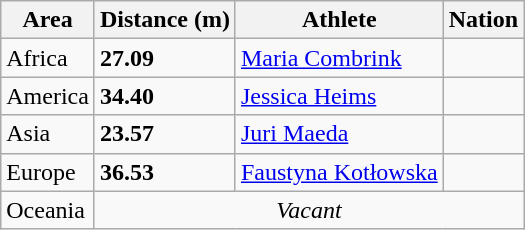<table class="wikitable">
<tr>
<th>Area</th>
<th>Distance (m)</th>
<th>Athlete</th>
<th>Nation</th>
</tr>
<tr>
<td>Africa</td>
<td><strong>27.09</strong></td>
<td><a href='#'>Maria Combrink</a></td>
<td></td>
</tr>
<tr>
<td>America</td>
<td><strong>34.40</strong></td>
<td><a href='#'>Jessica Heims</a></td>
<td></td>
</tr>
<tr>
<td>Asia</td>
<td><strong>23.57</strong></td>
<td><a href='#'>Juri Maeda</a></td>
<td></td>
</tr>
<tr>
<td>Europe</td>
<td><strong>36.53</strong> </td>
<td><a href='#'>Faustyna Kotłowska</a></td>
<td></td>
</tr>
<tr>
<td>Oceania</td>
<td colspan="3" align="center"><em>Vacant</em></td>
</tr>
</table>
